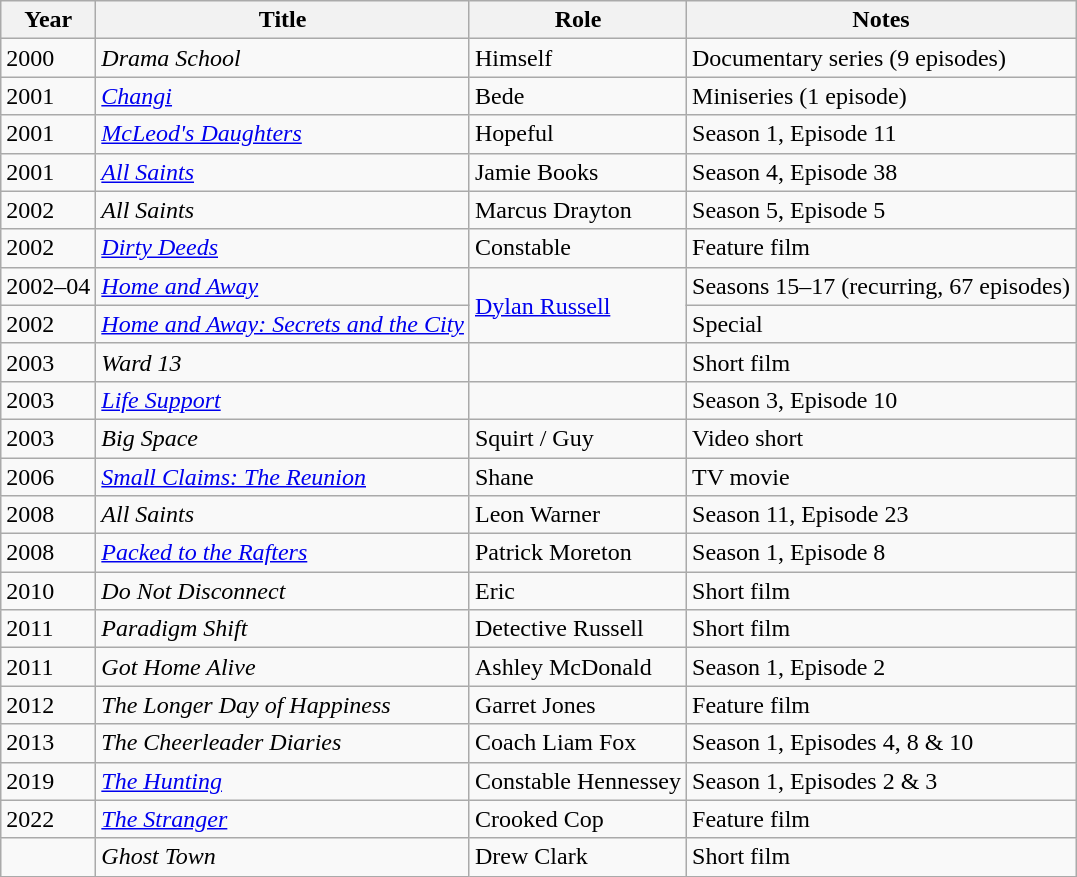<table class="wikitable">
<tr>
<th>Year</th>
<th>Title</th>
<th>Role</th>
<th>Notes</th>
</tr>
<tr>
<td>2000</td>
<td><em>Drama School</em></td>
<td>Himself</td>
<td>Documentary series (9 episodes)</td>
</tr>
<tr>
<td>2001</td>
<td><em><a href='#'>Changi</a></em></td>
<td>Bede</td>
<td>Miniseries (1 episode)</td>
</tr>
<tr>
<td>2001</td>
<td><em><a href='#'>McLeod's Daughters</a></em></td>
<td>Hopeful</td>
<td>Season 1, Episode 11</td>
</tr>
<tr>
<td>2001</td>
<td><em><a href='#'>All Saints</a></em></td>
<td>Jamie Books</td>
<td>Season 4, Episode 38</td>
</tr>
<tr>
<td>2002</td>
<td><em>All Saints</em></td>
<td>Marcus Drayton</td>
<td>Season 5, Episode 5</td>
</tr>
<tr>
<td>2002</td>
<td><em><a href='#'>Dirty Deeds</a></em></td>
<td>Constable</td>
<td>Feature film</td>
</tr>
<tr>
<td>2002–04</td>
<td><em><a href='#'>Home and Away</a></em></td>
<td rowspan="2"><a href='#'>Dylan Russell</a></td>
<td>Seasons 15–17 (recurring, 67 episodes)</td>
</tr>
<tr>
<td>2002</td>
<td><em><a href='#'>Home and Away: Secrets and the City</a></em></td>
<td>Special</td>
</tr>
<tr>
<td>2003</td>
<td><em>Ward 13</em></td>
<td></td>
<td>Short film</td>
</tr>
<tr>
<td>2003</td>
<td><em><a href='#'>Life Support</a></em></td>
<td></td>
<td>Season 3, Episode 10</td>
</tr>
<tr>
<td>2003</td>
<td><em>Big Space</em></td>
<td>Squirt / Guy</td>
<td>Video short</td>
</tr>
<tr>
<td>2006</td>
<td><em><a href='#'>Small Claims: The Reunion</a></em></td>
<td>Shane</td>
<td>TV movie</td>
</tr>
<tr>
<td>2008</td>
<td><em>All Saints</em></td>
<td>Leon Warner</td>
<td>Season 11, Episode 23</td>
</tr>
<tr>
<td>2008</td>
<td><em><a href='#'>Packed to the Rafters</a></em></td>
<td>Patrick Moreton</td>
<td>Season 1, Episode 8 </td>
</tr>
<tr>
<td>2010</td>
<td><em>Do Not Disconnect</em></td>
<td>Eric</td>
<td>Short film</td>
</tr>
<tr>
<td>2011</td>
<td><em>Paradigm Shift</em></td>
<td>Detective Russell</td>
<td>Short film</td>
</tr>
<tr>
<td>2011</td>
<td><em>Got Home Alive</em></td>
<td>Ashley McDonald</td>
<td>Season 1, Episode 2</td>
</tr>
<tr>
<td>2012</td>
<td><em>The Longer Day of Happiness</em></td>
<td>Garret Jones</td>
<td>Feature film</td>
</tr>
<tr>
<td>2013</td>
<td><em>The Cheerleader Diaries</em></td>
<td>Coach Liam Fox</td>
<td>Season 1, Episodes 4, 8 & 10</td>
</tr>
<tr>
<td>2019</td>
<td><em><a href='#'>The Hunting</a></em></td>
<td>Constable Hennessey</td>
<td>Season 1, Episodes 2 & 3</td>
</tr>
<tr>
<td>2022</td>
<td><em><a href='#'>The Stranger</a></em></td>
<td>Crooked Cop</td>
<td>Feature film</td>
</tr>
<tr>
<td></td>
<td><em>Ghost Town</em></td>
<td>Drew Clark</td>
<td>Short film</td>
</tr>
</table>
